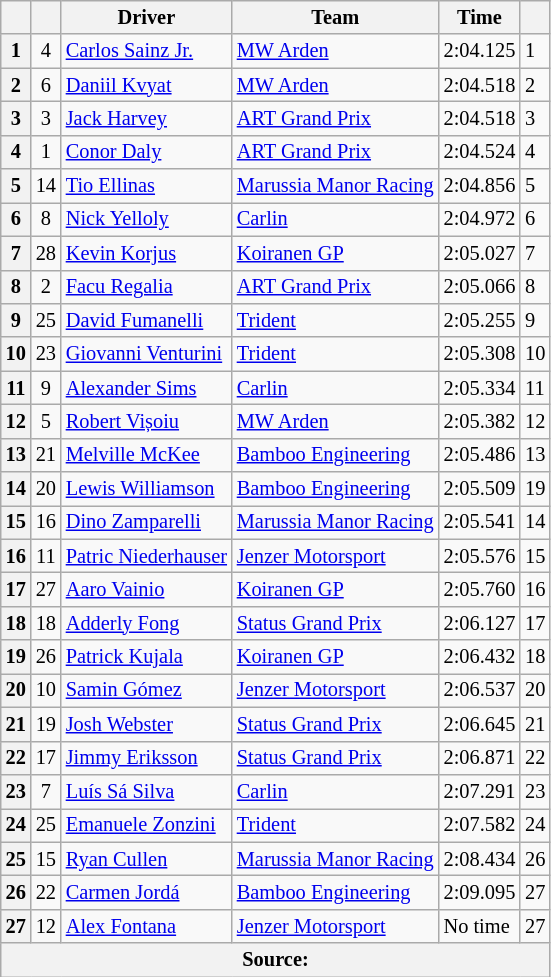<table class="wikitable" style="font-size:85%">
<tr>
<th></th>
<th></th>
<th>Driver</th>
<th>Team</th>
<th>Time</th>
<th></th>
</tr>
<tr>
<th>1</th>
<td align="center">4</td>
<td> <a href='#'>Carlos Sainz Jr.</a></td>
<td><a href='#'>MW Arden</a></td>
<td>2:04.125</td>
<td>1</td>
</tr>
<tr>
<th>2</th>
<td align="center">6</td>
<td> <a href='#'>Daniil Kvyat</a></td>
<td><a href='#'>MW Arden</a></td>
<td>2:04.518</td>
<td>2</td>
</tr>
<tr>
<th>3</th>
<td align="center">3</td>
<td> <a href='#'>Jack Harvey</a></td>
<td><a href='#'>ART Grand Prix</a></td>
<td>2:04.518</td>
<td>3</td>
</tr>
<tr>
<th>4</th>
<td align="center">1</td>
<td> <a href='#'>Conor Daly</a></td>
<td><a href='#'>ART Grand Prix</a></td>
<td>2:04.524</td>
<td>4</td>
</tr>
<tr>
<th>5</th>
<td align="center">14</td>
<td> <a href='#'>Tio Ellinas</a></td>
<td><a href='#'>Marussia Manor Racing</a></td>
<td>2:04.856</td>
<td>5</td>
</tr>
<tr>
<th>6</th>
<td align="center">8</td>
<td> <a href='#'>Nick Yelloly</a></td>
<td><a href='#'>Carlin</a></td>
<td>2:04.972</td>
<td>6</td>
</tr>
<tr>
<th>7</th>
<td align="center">28</td>
<td> <a href='#'>Kevin Korjus</a></td>
<td><a href='#'>Koiranen GP</a></td>
<td>2:05.027</td>
<td>7</td>
</tr>
<tr>
<th>8</th>
<td align="center">2</td>
<td> <a href='#'>Facu Regalia</a></td>
<td><a href='#'>ART Grand Prix</a></td>
<td>2:05.066</td>
<td>8</td>
</tr>
<tr>
<th>9</th>
<td align="center">25</td>
<td> <a href='#'>David Fumanelli</a></td>
<td><a href='#'>Trident</a></td>
<td>2:05.255</td>
<td>9</td>
</tr>
<tr>
<th>10</th>
<td align="center">23</td>
<td> <a href='#'>Giovanni Venturini</a></td>
<td><a href='#'>Trident</a></td>
<td>2:05.308</td>
<td>10</td>
</tr>
<tr>
<th>11</th>
<td align="center">9</td>
<td> <a href='#'>Alexander Sims</a></td>
<td><a href='#'>Carlin</a></td>
<td>2:05.334</td>
<td>11</td>
</tr>
<tr>
<th>12</th>
<td align="center">5</td>
<td> <a href='#'>Robert Vișoiu</a></td>
<td><a href='#'>MW Arden</a></td>
<td>2:05.382</td>
<td>12</td>
</tr>
<tr>
<th>13</th>
<td align="center">21</td>
<td> <a href='#'>Melville McKee</a></td>
<td><a href='#'>Bamboo Engineering</a></td>
<td>2:05.486</td>
<td>13</td>
</tr>
<tr>
<th>14</th>
<td align="center">20</td>
<td> <a href='#'>Lewis Williamson</a></td>
<td><a href='#'>Bamboo Engineering</a></td>
<td>2:05.509</td>
<td>19 </td>
</tr>
<tr>
<th>15</th>
<td align="center">16</td>
<td> <a href='#'>Dino Zamparelli</a></td>
<td><a href='#'>Marussia Manor Racing</a></td>
<td>2:05.541</td>
<td>14</td>
</tr>
<tr>
<th>16</th>
<td align="center">11</td>
<td> <a href='#'>Patric Niederhauser</a></td>
<td><a href='#'>Jenzer Motorsport</a></td>
<td>2:05.576</td>
<td>15</td>
</tr>
<tr>
<th>17</th>
<td align="center">27</td>
<td> <a href='#'>Aaro Vainio</a></td>
<td><a href='#'>Koiranen GP</a></td>
<td>2:05.760</td>
<td>16</td>
</tr>
<tr>
<th>18</th>
<td align="center">18</td>
<td> <a href='#'>Adderly Fong</a></td>
<td><a href='#'>Status Grand Prix</a></td>
<td>2:06.127</td>
<td>17</td>
</tr>
<tr>
<th>19</th>
<td align="center">26</td>
<td> <a href='#'>Patrick Kujala</a></td>
<td><a href='#'>Koiranen GP</a></td>
<td>2:06.432</td>
<td>18</td>
</tr>
<tr>
<th>20</th>
<td align="center">10</td>
<td> <a href='#'>Samin Gómez</a></td>
<td><a href='#'>Jenzer Motorsport</a></td>
<td>2:06.537</td>
<td>20</td>
</tr>
<tr>
<th>21</th>
<td align="center">19</td>
<td> <a href='#'>Josh Webster</a></td>
<td><a href='#'>Status Grand Prix</a></td>
<td>2:06.645</td>
<td>21</td>
</tr>
<tr>
<th>22</th>
<td align="center">17</td>
<td> <a href='#'>Jimmy Eriksson</a></td>
<td><a href='#'>Status Grand Prix</a></td>
<td>2:06.871</td>
<td>22</td>
</tr>
<tr>
<th>23</th>
<td align="center">7</td>
<td> <a href='#'>Luís Sá Silva</a></td>
<td><a href='#'>Carlin</a></td>
<td>2:07.291</td>
<td>23</td>
</tr>
<tr>
<th>24</th>
<td align="center">25</td>
<td> <a href='#'>Emanuele Zonzini</a></td>
<td><a href='#'>Trident</a></td>
<td>2:07.582</td>
<td>24</td>
</tr>
<tr>
<th>25</th>
<td align="center">15</td>
<td> <a href='#'>Ryan Cullen</a></td>
<td><a href='#'>Marussia Manor Racing</a></td>
<td>2:08.434</td>
<td>26 </td>
</tr>
<tr>
<th>26</th>
<td align="center">22</td>
<td> <a href='#'>Carmen Jordá</a></td>
<td><a href='#'>Bamboo Engineering</a></td>
<td>2:09.095</td>
<td>27</td>
</tr>
<tr>
<th>27</th>
<td align="center">12</td>
<td> <a href='#'>Alex Fontana</a></td>
<td><a href='#'>Jenzer Motorsport</a></td>
<td>No time</td>
<td>27</td>
</tr>
<tr>
<th colspan="8">Source:</th>
</tr>
</table>
